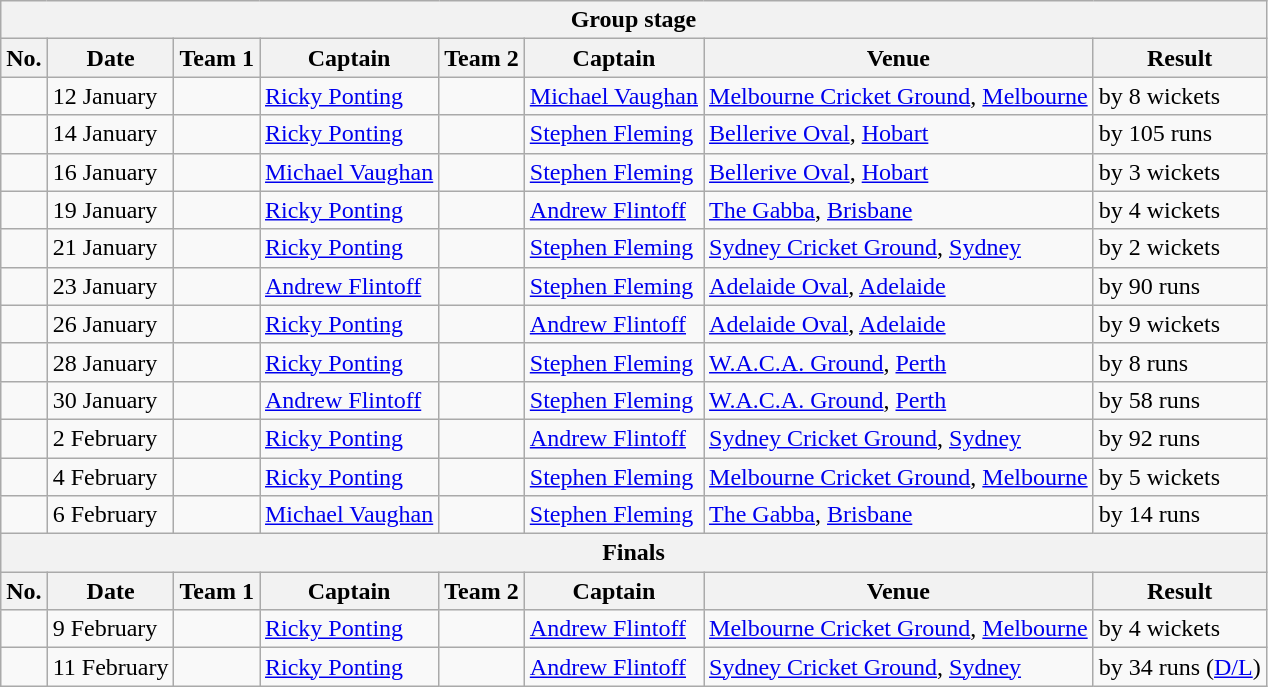<table class="wikitable">
<tr>
<th colspan="8">Group stage</th>
</tr>
<tr>
<th>No.</th>
<th>Date</th>
<th>Team 1</th>
<th>Captain</th>
<th>Team 2</th>
<th>Captain</th>
<th>Venue</th>
<th>Result</th>
</tr>
<tr>
<td></td>
<td>12 January</td>
<td></td>
<td><a href='#'>Ricky Ponting</a></td>
<td></td>
<td><a href='#'>Michael Vaughan</a></td>
<td><a href='#'>Melbourne Cricket Ground</a>, <a href='#'>Melbourne</a></td>
<td> by 8 wickets</td>
</tr>
<tr>
<td></td>
<td>14 January</td>
<td></td>
<td><a href='#'>Ricky Ponting</a></td>
<td></td>
<td><a href='#'>Stephen Fleming</a></td>
<td><a href='#'>Bellerive Oval</a>, <a href='#'>Hobart</a></td>
<td> by 105 runs</td>
</tr>
<tr>
<td></td>
<td>16 January</td>
<td></td>
<td><a href='#'>Michael Vaughan</a></td>
<td></td>
<td><a href='#'>Stephen Fleming</a></td>
<td><a href='#'>Bellerive Oval</a>, <a href='#'>Hobart</a></td>
<td> by 3 wickets</td>
</tr>
<tr>
<td></td>
<td>19 January</td>
<td></td>
<td><a href='#'>Ricky Ponting</a></td>
<td></td>
<td><a href='#'>Andrew Flintoff</a></td>
<td><a href='#'>The Gabba</a>, <a href='#'>Brisbane</a></td>
<td> by 4 wickets</td>
</tr>
<tr>
<td></td>
<td>21 January</td>
<td></td>
<td><a href='#'>Ricky Ponting</a></td>
<td></td>
<td><a href='#'>Stephen Fleming</a></td>
<td><a href='#'>Sydney Cricket Ground</a>, <a href='#'>Sydney</a></td>
<td> by 2 wickets</td>
</tr>
<tr>
<td></td>
<td>23 January</td>
<td></td>
<td><a href='#'>Andrew Flintoff</a></td>
<td></td>
<td><a href='#'>Stephen Fleming</a></td>
<td><a href='#'>Adelaide Oval</a>, <a href='#'>Adelaide</a></td>
<td> by 90 runs</td>
</tr>
<tr>
<td></td>
<td>26 January</td>
<td></td>
<td><a href='#'>Ricky Ponting</a></td>
<td></td>
<td><a href='#'>Andrew Flintoff</a></td>
<td><a href='#'>Adelaide Oval</a>, <a href='#'>Adelaide</a></td>
<td> by 9 wickets</td>
</tr>
<tr>
<td></td>
<td>28 January</td>
<td></td>
<td><a href='#'>Ricky Ponting</a></td>
<td></td>
<td><a href='#'>Stephen Fleming</a></td>
<td><a href='#'>W.A.C.A. Ground</a>, <a href='#'>Perth</a></td>
<td> by 8 runs</td>
</tr>
<tr>
<td></td>
<td>30 January</td>
<td></td>
<td><a href='#'>Andrew Flintoff</a></td>
<td></td>
<td><a href='#'>Stephen Fleming</a></td>
<td><a href='#'>W.A.C.A. Ground</a>, <a href='#'>Perth</a></td>
<td> by 58 runs</td>
</tr>
<tr>
<td></td>
<td>2 February</td>
<td></td>
<td><a href='#'>Ricky Ponting</a></td>
<td></td>
<td><a href='#'>Andrew Flintoff</a></td>
<td><a href='#'>Sydney Cricket Ground</a>, <a href='#'>Sydney</a></td>
<td> by 92 runs</td>
</tr>
<tr>
<td></td>
<td>4 February</td>
<td></td>
<td><a href='#'>Ricky Ponting</a></td>
<td></td>
<td><a href='#'>Stephen Fleming</a></td>
<td><a href='#'>Melbourne Cricket Ground</a>, <a href='#'>Melbourne</a></td>
<td> by 5 wickets</td>
</tr>
<tr>
<td></td>
<td>6 February</td>
<td></td>
<td><a href='#'>Michael Vaughan</a></td>
<td></td>
<td><a href='#'>Stephen Fleming</a></td>
<td><a href='#'>The Gabba</a>, <a href='#'>Brisbane</a></td>
<td> by 14 runs</td>
</tr>
<tr>
<th colspan="8">Finals</th>
</tr>
<tr>
<th>No.</th>
<th>Date</th>
<th>Team 1</th>
<th>Captain</th>
<th>Team 2</th>
<th>Captain</th>
<th>Venue</th>
<th>Result</th>
</tr>
<tr>
<td></td>
<td>9 February</td>
<td></td>
<td><a href='#'>Ricky Ponting</a></td>
<td></td>
<td><a href='#'>Andrew Flintoff</a></td>
<td><a href='#'>Melbourne Cricket Ground</a>, <a href='#'>Melbourne</a></td>
<td> by 4 wickets</td>
</tr>
<tr>
<td></td>
<td>11 February</td>
<td></td>
<td><a href='#'>Ricky Ponting</a></td>
<td></td>
<td><a href='#'>Andrew Flintoff</a></td>
<td><a href='#'>Sydney Cricket Ground</a>, <a href='#'>Sydney</a></td>
<td> by 34 runs (<a href='#'>D/L</a>)</td>
</tr>
</table>
